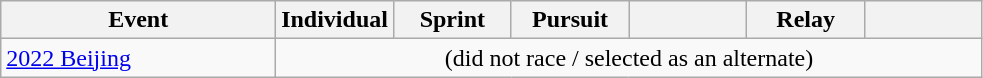<table class="wikitable" style="text-align: center;">
<tr>
<th width="28%">Event</th>
<th width="12%">Individual</th>
<th width="12%">Sprint</th>
<th width="12%">Pursuit</th>
<th width="12%"></th>
<th width="12%">Relay</th>
<th width="12%"></th>
</tr>
<tr>
<td align=left> <a href='#'>2022 Beijing</a></td>
<td colspan="6">(did not race / selected as an alternate)</td>
</tr>
</table>
